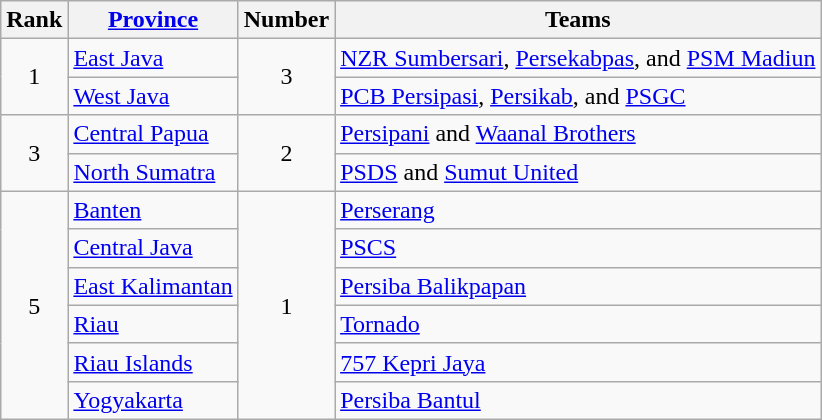<table class="wikitable">
<tr>
<th>Rank</th>
<th><a href='#'>Province</a></th>
<th>Number</th>
<th>Teams</th>
</tr>
<tr>
<td rowspan=2 align=center>1</td>
<td> <a href='#'>East Java</a></td>
<td rowspan=2 align=center>3</td>
<td><a href='#'>NZR Sumbersari</a>, <a href='#'>Persekabpas</a>, and <a href='#'>PSM Madiun</a></td>
</tr>
<tr>
<td> <a href='#'>West Java</a></td>
<td><a href='#'>PCB Persipasi</a>, <a href='#'>Persikab</a>, and <a href='#'>PSGC</a></td>
</tr>
<tr>
<td rowspan=2 align=center>3</td>
<td> <a href='#'>Central Papua</a></td>
<td rowspan=2 align=center>2</td>
<td><a href='#'>Persipani</a> and <a href='#'>Waanal Brothers</a></td>
</tr>
<tr>
<td> <a href='#'>North Sumatra</a></td>
<td><a href='#'>PSDS</a> and <a href='#'>Sumut United</a></td>
</tr>
<tr>
<td rowspan=6 align=center>5</td>
<td> <a href='#'>Banten</a></td>
<td rowspan=6 align=center>1</td>
<td><a href='#'>Perserang</a></td>
</tr>
<tr>
<td> <a href='#'>Central Java</a></td>
<td><a href='#'>PSCS</a></td>
</tr>
<tr>
<td> <a href='#'>East Kalimantan</a></td>
<td><a href='#'>Persiba Balikpapan</a></td>
</tr>
<tr>
<td> <a href='#'>Riau</a></td>
<td><a href='#'>Tornado</a></td>
</tr>
<tr>
<td> <a href='#'>Riau Islands</a></td>
<td><a href='#'>757 Kepri Jaya</a></td>
</tr>
<tr>
<td> <a href='#'>Yogyakarta</a></td>
<td><a href='#'>Persiba Bantul</a></td>
</tr>
</table>
